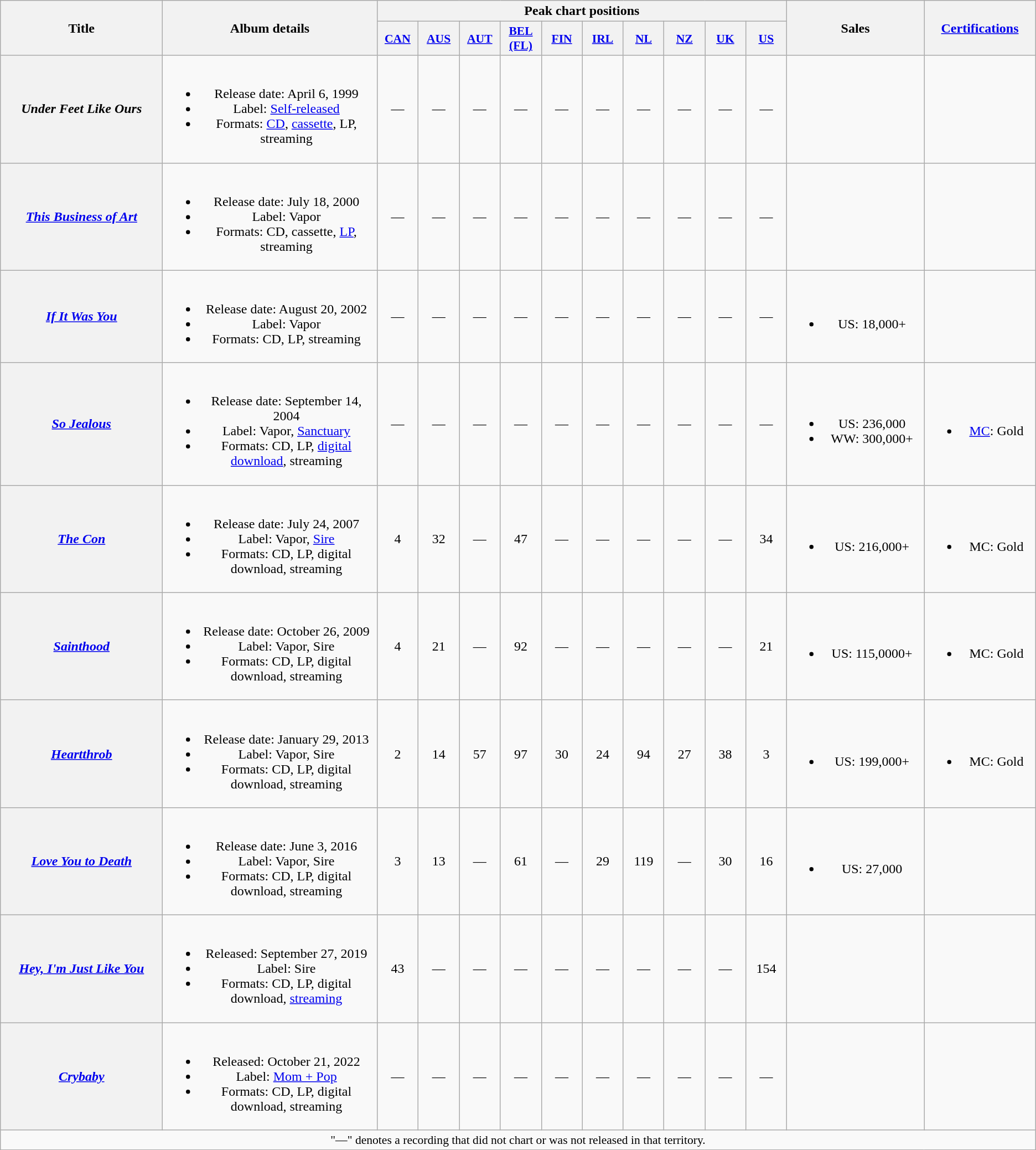<table class="wikitable plainrowheaders" style="text-align:center;">
<tr>
<th scope="col" rowspan="2" style="width:12em;">Title</th>
<th scope="col" rowspan="2" style="width:16em;">Album details</th>
<th scope="col" colspan="10">Peak chart positions</th>
<th scope="col" rowspan="2" style="width:10em;">Sales</th>
<th scope="col" rowspan="2" style="width:8em;"><a href='#'>Certifications</a></th>
</tr>
<tr>
<th scope="col" style="width:3em;font-size:90%;"><a href='#'>CAN</a><br></th>
<th scope="col" style="width:3em;font-size:90%;"><a href='#'>AUS</a><br></th>
<th scope="col" style="width:3em;font-size:90%;"><a href='#'>AUT</a><br></th>
<th scope="col" style="width:3em;font-size:90%;"><a href='#'>BEL (FL)</a><br></th>
<th scope="col" style="width:3em;font-size:90%;"><a href='#'>FIN</a><br></th>
<th scope="col" style="width:3em;font-size:90%;"><a href='#'>IRL</a><br></th>
<th scope="col" style="width:3em;font-size:90%;"><a href='#'>NL</a><br></th>
<th scope="col" style="width:3em;font-size:90%;"><a href='#'>NZ</a><br></th>
<th scope="col" style="width:3em;font-size:90%;"><a href='#'>UK</a><br></th>
<th scope="col" style="width:3em;font-size:90%;"><a href='#'>US</a><br></th>
</tr>
<tr>
<th scope="row"><em>Under Feet Like Ours</em></th>
<td><br><ul><li>Release date: April 6, 1999</li><li>Label: <a href='#'>Self-released</a></li><li>Formats: <a href='#'>CD</a>, <a href='#'>cassette</a>, LP, streaming</li></ul></td>
<td>—</td>
<td>—</td>
<td>—</td>
<td>—</td>
<td>—</td>
<td>—</td>
<td>—</td>
<td>—</td>
<td>—</td>
<td>—</td>
<td></td>
<td></td>
</tr>
<tr>
<th scope="row"><em><a href='#'>This Business of Art</a></em></th>
<td><br><ul><li>Release date: July 18, 2000</li><li>Label: Vapor</li><li>Formats: CD, cassette, <a href='#'>LP</a>, streaming</li></ul></td>
<td>—</td>
<td>—</td>
<td>—</td>
<td>—</td>
<td>—</td>
<td>—</td>
<td>—</td>
<td>—</td>
<td>—</td>
<td>—</td>
<td></td>
<td></td>
</tr>
<tr>
<th scope="row"><em><a href='#'>If It Was You</a></em></th>
<td><br><ul><li>Release date: August 20, 2002</li><li>Label: Vapor</li><li>Formats: CD, LP, streaming</li></ul></td>
<td>—</td>
<td>—</td>
<td>—</td>
<td>—</td>
<td>—</td>
<td>—</td>
<td>—</td>
<td>—</td>
<td>—</td>
<td>—</td>
<td><br><ul><li>US: 18,000+</li></ul></td>
<td></td>
</tr>
<tr>
<th scope="row"><em><a href='#'>So Jealous</a></em></th>
<td><br><ul><li>Release date: September 14, 2004</li><li>Label: Vapor, <a href='#'>Sanctuary</a></li><li>Formats: CD, LP, <a href='#'>digital download</a>, streaming</li></ul></td>
<td>—</td>
<td>—</td>
<td>—</td>
<td>—</td>
<td>—</td>
<td>—</td>
<td>—</td>
<td>—</td>
<td>—</td>
<td>—</td>
<td><br><ul><li>US: 236,000</li><li>WW: 300,000+</li></ul></td>
<td><br><ul><li><a href='#'>MC</a>: Gold</li></ul></td>
</tr>
<tr>
<th scope="row"><em><a href='#'>The Con</a></em></th>
<td><br><ul><li>Release date: July 24, 2007</li><li>Label: Vapor, <a href='#'>Sire</a></li><li>Formats: CD, LP, digital download, streaming</li></ul></td>
<td>4</td>
<td>32</td>
<td>—</td>
<td>47</td>
<td>—</td>
<td>—</td>
<td>—</td>
<td>—</td>
<td>—</td>
<td>34</td>
<td><br><ul><li>US: 216,000+</li></ul></td>
<td><br><ul><li>MC: Gold</li></ul></td>
</tr>
<tr>
<th scope="row"><em><a href='#'>Sainthood</a></em></th>
<td><br><ul><li>Release date: October 26, 2009</li><li>Label: Vapor, Sire</li><li>Formats: CD, LP, digital download, streaming</li></ul></td>
<td>4</td>
<td>21</td>
<td>—</td>
<td>92</td>
<td>—</td>
<td>—</td>
<td>—</td>
<td>—</td>
<td>—</td>
<td>21</td>
<td><br><ul><li>US: 115,0000+</li></ul></td>
<td><br><ul><li>MC: Gold</li></ul></td>
</tr>
<tr>
<th scope="row"><em><a href='#'>Heartthrob</a></em></th>
<td><br><ul><li>Release date: January 29, 2013</li><li>Label: Vapor, Sire</li><li>Formats: CD, LP, digital download, streaming</li></ul></td>
<td>2</td>
<td>14</td>
<td>57</td>
<td>97</td>
<td>30</td>
<td>24</td>
<td>94</td>
<td>27</td>
<td>38</td>
<td>3</td>
<td><br><ul><li>US: 199,000+</li></ul></td>
<td><br><ul><li>MC: Gold</li></ul></td>
</tr>
<tr>
<th scope="row"><em><a href='#'>Love You to Death</a></em></th>
<td><br><ul><li>Release date: June 3, 2016</li><li>Label: Vapor, Sire</li><li>Formats: CD, LP, digital download, streaming</li></ul></td>
<td>3</td>
<td>13</td>
<td>—</td>
<td>61</td>
<td>—</td>
<td>29</td>
<td>119</td>
<td>—</td>
<td>30</td>
<td>16</td>
<td><br><ul><li>US: 27,000</li></ul></td>
<td></td>
</tr>
<tr>
<th scope="row"><em><a href='#'>Hey, I'm Just Like You</a></em></th>
<td><br><ul><li>Released: September 27, 2019</li><li>Label: Sire</li><li>Formats: CD, LP, digital download, <a href='#'>streaming</a></li></ul></td>
<td>43</td>
<td>—</td>
<td>—</td>
<td>—</td>
<td>—</td>
<td>—</td>
<td>—</td>
<td>—</td>
<td>—</td>
<td>154</td>
<td></td>
<td></td>
</tr>
<tr>
<th scope="row"><em><a href='#'>Crybaby</a></em></th>
<td><br><ul><li>Released: October 21, 2022</li><li>Label: <a href='#'>Mom + Pop</a></li><li>Formats: CD, LP, digital download, streaming</li></ul></td>
<td>—</td>
<td>—</td>
<td>—</td>
<td>—</td>
<td>—</td>
<td>—</td>
<td>—</td>
<td>—</td>
<td>—</td>
<td>—</td>
<td></td>
<td></td>
</tr>
<tr>
<td colspan="14" style="font-size:90%">"—" denotes a recording that did not chart or was not released in that territory.</td>
</tr>
</table>
